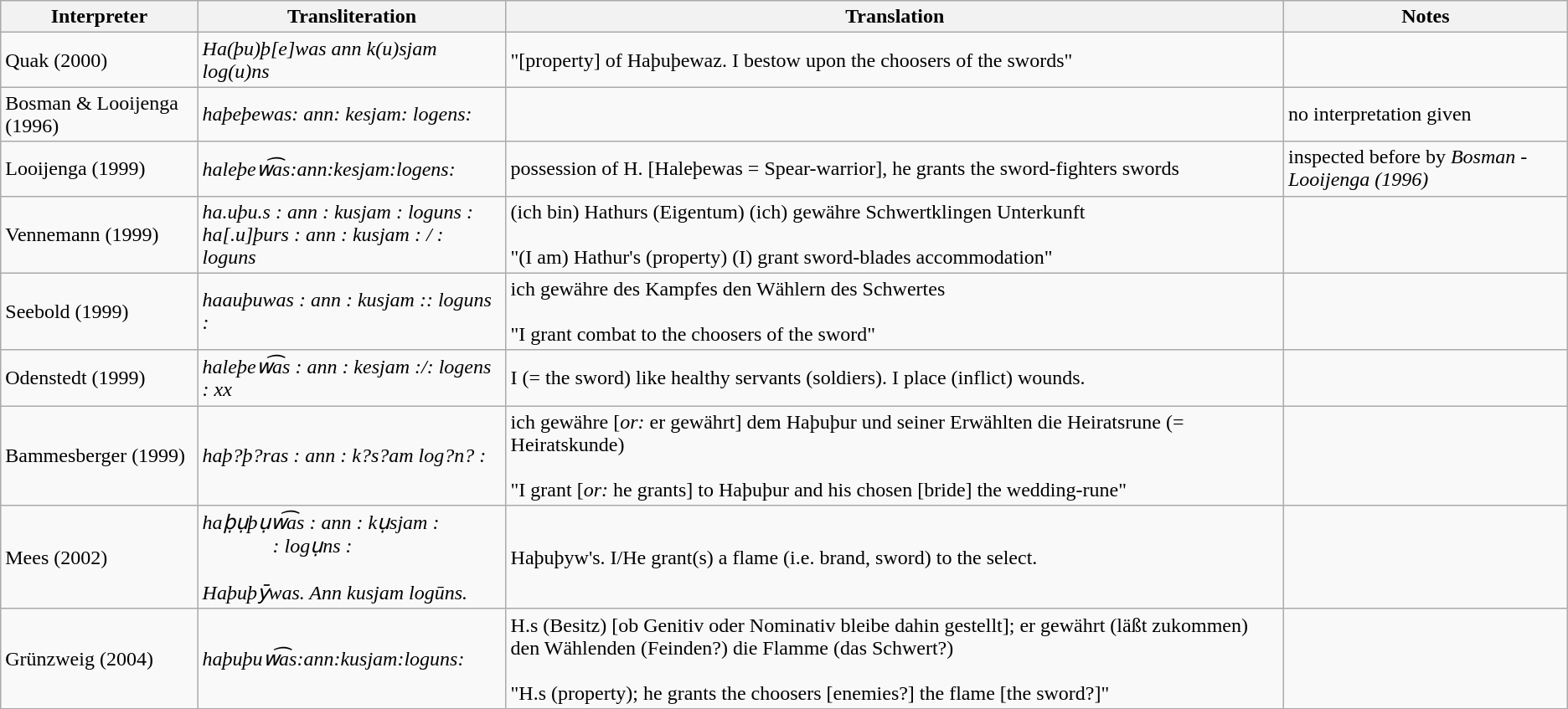<table class="wikitable">
<tr>
<th>Interpreter</th>
<th>Transliteration</th>
<th>Translation</th>
<th>Notes</th>
</tr>
<tr>
<td>Quak (2000)</td>
<td><em>Ha(þu)þ[e]was ann k(u)sjam log(u)ns</em></td>
<td>"[property] of Haþuþewaz. I bestow upon the choosers of the swords"</td>
<td></td>
</tr>
<tr>
<td>Bosman & Looijenga (1996)</td>
<td><em>haþeþewas: ann: kesjam: logens:</em></td>
<td></td>
<td>no interpretation given</td>
</tr>
<tr>
<td>Looijenga (1999)</td>
<td><em>haleþew͡as:ann:kesjam:logens:</em></td>
<td>possession of H. [Haleþewas = Spear-warrior], he grants the sword-fighters swords</td>
<td>inspected before by <em>Bosman - Looijenga (1996)</em></td>
</tr>
<tr>
<td>Vennemann (1999)</td>
<td><em>ha.uþu.s : ann : kusjam : loguns :</em><br> <em>ha[.u]þurs : ann : kusjam : / : loguns</em></td>
<td>(ich bin) Hathurs (Eigentum) (ich) gewähre Schwertklingen Unterkunft<br><br>"(I am) Hathur's (property) (I) grant sword-blades accommodation"</td>
<td></td>
</tr>
<tr>
<td>Seebold (1999)</td>
<td><em>haauþuwas : ann : kusjam :: loguns :</em></td>
<td>ich gewähre des Kampfes den Wählern des Schwertes <br><br>"I grant combat to the choosers of the sword"</td>
<td></td>
</tr>
<tr>
<td>Odenstedt (1999)</td>
<td><em>haleþew͡as : ann : kesjam :/: logens : xx</em></td>
<td>I (= the sword) like healthy servants (soldiers). I place (inflict) wounds.</td>
<td></td>
</tr>
<tr>
<td>Bammesberger (1999)</td>
<td><em>haþ?þ?ras : ann : k?s?am log?n? :</em></td>
<td>ich gewähre [<em>or:</em> er gewährt] dem Haþuþur und seiner Erwählten die Heiratsrune (= Heiratskunde)<br><br> "I grant [<em>or:</em> he grants] to Haþuþur and his chosen [bride] the wedding-rune"</td>
<td></td>
</tr>
<tr>
<td>Mees (2002)</td>
<td><em>haþ̣ụþụw͡as : ann : kụsjam : <br>               : logụns : <br><br> Haþuþȳwas. Ann kusjam logūns.</em></td>
<td>Haþuþyw's. I/He grant(s) a flame (i.e. brand, sword) to the select.</td>
<td></td>
</tr>
<tr>
<td>Grünzweig (2004)</td>
<td><em>haþuþuw͡as:ann:kusjam:loguns:</em></td>
<td>H.s (Besitz) [ob Genitiv oder Nominativ bleibe dahin gestellt]; er gewährt (läßt zukommen) den Wählenden (Feinden?) die Flamme (das Schwert?)<br><br> "H.s (property); he grants the choosers [enemies?] the flame [the sword?]"</td>
<td></td>
</tr>
</table>
